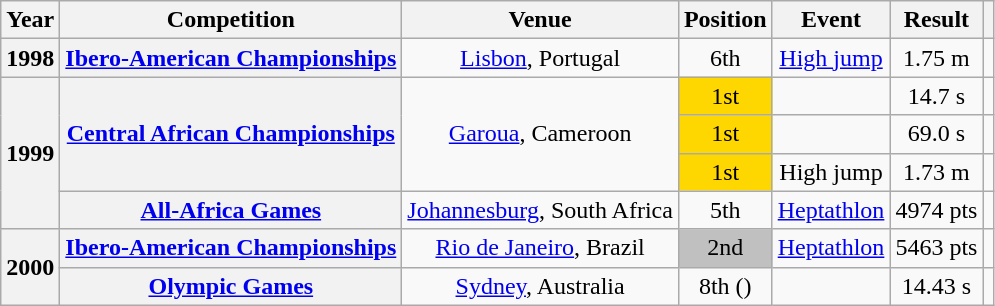<table class="wikitable sortable" style="text-align: center">
<tr>
<th scope="col">Year</th>
<th scope="col">Competition</th>
<th scope="col">Venue</th>
<th scope="col">Position</th>
<th scope="col">Event</th>
<th scope="col">Result</th>
<th scope="col"></th>
</tr>
<tr>
<th scope="row">1998</th>
<th scope="row"><a href='#'>Ibero-American Championships</a></th>
<td><a href='#'>Lisbon</a>, Portugal</td>
<td>6th</td>
<td><a href='#'>High jump</a></td>
<td>1.75 m</td>
<td></td>
</tr>
<tr>
<th scope="rowgroup" rowspan="4">1999</th>
<th scope="rowgroup" rowspan="3"><a href='#'>Central African Championships</a></th>
<td rowspan="3"><a href='#'>Garoua</a>, Cameroon</td>
<td bgcolor="gold">1st</td>
<td></td>
<td>14.7 s</td>
<td></td>
</tr>
<tr>
<td bgcolor="gold">1st</td>
<td></td>
<td>69.0 s</td>
<td></td>
</tr>
<tr>
<td bgcolor="gold">1st</td>
<td>High jump</td>
<td>1.73 m</td>
<td></td>
</tr>
<tr>
<th scope="row"><a href='#'>All-Africa Games</a></th>
<td><a href='#'>Johannesburg</a>, South Africa</td>
<td>5th</td>
<td><a href='#'>Heptathlon</a></td>
<td>4974 pts</td>
<td></td>
</tr>
<tr>
<th scope="rowgroup" rowspan="2">2000</th>
<th scope="row"><a href='#'>Ibero-American Championships</a></th>
<td><a href='#'>Rio de Janeiro</a>, Brazil</td>
<td bgcolor="silver">2nd</td>
<td><a href='#'>Heptathlon</a></td>
<td>5463 pts</td>
<td></td>
</tr>
<tr>
<th scope="row"><a href='#'>Olympic Games</a></th>
<td><a href='#'>Sydney</a>, Australia</td>
<td>8th ()</td>
<td></td>
<td>14.43 s</td>
<td></td>
</tr>
</table>
